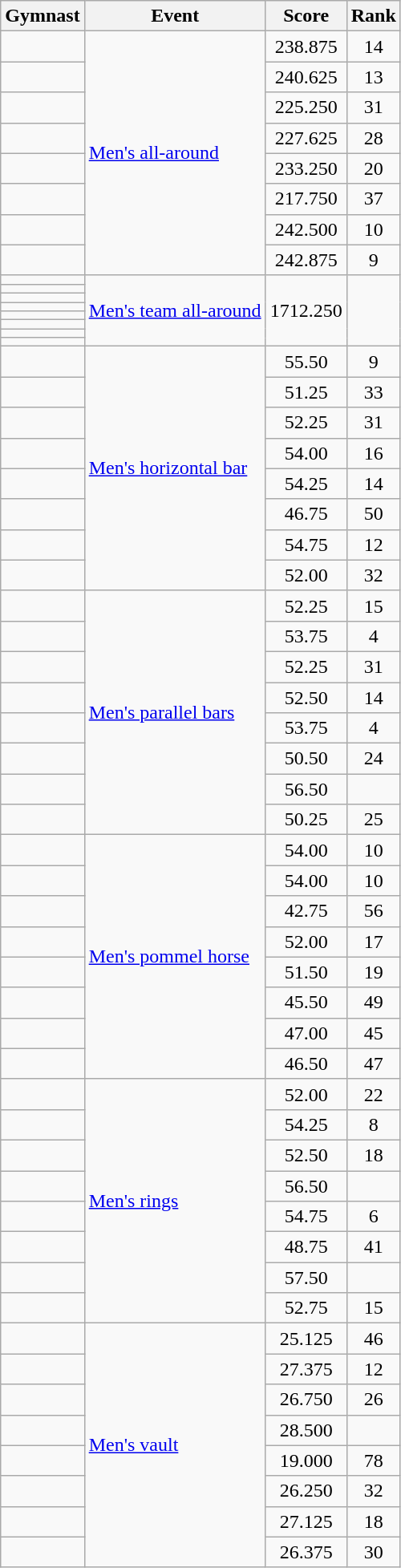<table class="wikitable sortable" style="text-align:center">
<tr>
<th>Gymnast</th>
<th>Event</th>
<th>Score</th>
<th>Rank</th>
</tr>
<tr>
<td align=left></td>
<td align=left rowspan=8><a href='#'>Men's all-around</a></td>
<td>238.875</td>
<td>14</td>
</tr>
<tr>
<td align=left></td>
<td>240.625</td>
<td>13</td>
</tr>
<tr>
<td align=left></td>
<td>225.250</td>
<td>31</td>
</tr>
<tr>
<td align=left></td>
<td>227.625</td>
<td>28</td>
</tr>
<tr>
<td align=left></td>
<td>233.250</td>
<td>20</td>
</tr>
<tr>
<td align=left></td>
<td>217.750</td>
<td>37</td>
</tr>
<tr>
<td align=left></td>
<td>242.500</td>
<td>10</td>
</tr>
<tr>
<td align=left></td>
<td>242.875</td>
<td>9</td>
</tr>
<tr>
<td align=left><strong></strong></td>
<td align=left rowspan=8><a href='#'>Men's team all-around</a></td>
<td rowspan=8>1712.250</td>
<td rowspan=8></td>
</tr>
<tr>
<td align=left><strong></strong></td>
</tr>
<tr>
<td align=left><strong></strong></td>
</tr>
<tr>
<td align=left><strong></strong></td>
</tr>
<tr>
<td align=left><strong></strong></td>
</tr>
<tr>
<td align=left><strong></strong></td>
</tr>
<tr>
<td align=left><strong></strong></td>
</tr>
<tr>
<td align=left><strong></strong></td>
</tr>
<tr>
<td align=left></td>
<td align=left rowspan=8><a href='#'>Men's horizontal bar</a></td>
<td>55.50</td>
<td>9</td>
</tr>
<tr>
<td align=left></td>
<td>51.25</td>
<td>33</td>
</tr>
<tr>
<td align=left></td>
<td>52.25</td>
<td>31</td>
</tr>
<tr>
<td align=left></td>
<td>54.00</td>
<td>16</td>
</tr>
<tr>
<td align=left></td>
<td>54.25</td>
<td>14</td>
</tr>
<tr>
<td align=left></td>
<td>46.75</td>
<td>50</td>
</tr>
<tr>
<td align=left></td>
<td>54.75</td>
<td>12</td>
</tr>
<tr>
<td align=left></td>
<td>52.00</td>
<td>32</td>
</tr>
<tr>
<td align=left></td>
<td align=left rowspan=8><a href='#'>Men's parallel bars</a></td>
<td>52.25</td>
<td>15</td>
</tr>
<tr>
<td align=left></td>
<td>53.75</td>
<td>4</td>
</tr>
<tr>
<td align=left></td>
<td>52.25</td>
<td>31</td>
</tr>
<tr>
<td align=left></td>
<td>52.50</td>
<td>14</td>
</tr>
<tr>
<td align=left></td>
<td>53.75</td>
<td>4</td>
</tr>
<tr>
<td align=left></td>
<td>50.50</td>
<td>24</td>
</tr>
<tr>
<td align=left><strong></strong></td>
<td>56.50</td>
<td></td>
</tr>
<tr>
<td align=left></td>
<td>50.25</td>
<td>25</td>
</tr>
<tr>
<td align=left></td>
<td align=left rowspan=8><a href='#'>Men's pommel horse</a></td>
<td>54.00</td>
<td>10</td>
</tr>
<tr>
<td align=left></td>
<td>54.00</td>
<td>10</td>
</tr>
<tr>
<td align=left></td>
<td>42.75</td>
<td>56</td>
</tr>
<tr>
<td align=left></td>
<td>52.00</td>
<td>17</td>
</tr>
<tr>
<td align=left></td>
<td>51.50</td>
<td>19</td>
</tr>
<tr>
<td align=left></td>
<td>45.50</td>
<td>49</td>
</tr>
<tr>
<td align=left></td>
<td>47.00</td>
<td>45</td>
</tr>
<tr>
<td align=left></td>
<td>46.50</td>
<td>47</td>
</tr>
<tr>
<td align=left></td>
<td align=left rowspan=8><a href='#'>Men's rings</a></td>
<td>52.00</td>
<td>22</td>
</tr>
<tr>
<td align=left></td>
<td>54.25</td>
<td>8</td>
</tr>
<tr>
<td align=left></td>
<td>52.50</td>
<td>18</td>
</tr>
<tr>
<td align=left><strong></strong></td>
<td>56.50</td>
<td></td>
</tr>
<tr>
<td align=left></td>
<td>54.75</td>
<td>6</td>
</tr>
<tr>
<td align=left></td>
<td>48.75</td>
<td>41</td>
</tr>
<tr>
<td align=left><strong></strong></td>
<td>57.50</td>
<td></td>
</tr>
<tr>
<td align=left></td>
<td>52.75</td>
<td>15</td>
</tr>
<tr>
<td align=left></td>
<td align=left rowspan=8><a href='#'>Men's vault</a></td>
<td>25.125</td>
<td>46</td>
</tr>
<tr>
<td align=left></td>
<td>27.375</td>
<td>12</td>
</tr>
<tr>
<td align=left></td>
<td>26.750</td>
<td>26</td>
</tr>
<tr>
<td align=left><strong></strong></td>
<td>28.500</td>
<td></td>
</tr>
<tr>
<td align=left></td>
<td>19.000</td>
<td>78</td>
</tr>
<tr>
<td align=left></td>
<td>26.250</td>
<td>32</td>
</tr>
<tr>
<td align=left></td>
<td>27.125</td>
<td>18</td>
</tr>
<tr>
<td align=left></td>
<td>26.375</td>
<td>30</td>
</tr>
</table>
